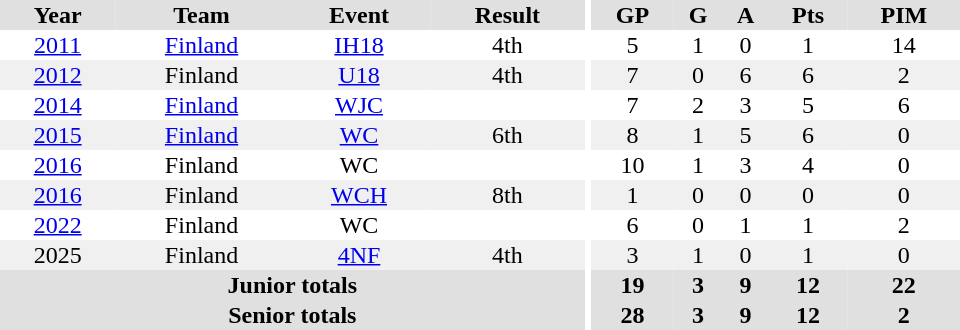<table border="0" cellpadding="1" cellspacing="0" ID="Table3" style="text-align:center; width:40em">
<tr ALIGN="center" bgcolor="#e0e0e0">
<th>Year</th>
<th>Team</th>
<th>Event</th>
<th>Result</th>
<th rowspan="99" bgcolor="#ffffff"></th>
<th>GP</th>
<th>G</th>
<th>A</th>
<th>Pts</th>
<th>PIM</th>
</tr>
<tr>
<td><a href='#'>2011</a></td>
<td><a href='#'>Finland</a></td>
<td><a href='#'>IH18</a></td>
<td>4th</td>
<td>5</td>
<td>1</td>
<td>0</td>
<td>1</td>
<td>14</td>
</tr>
<tr bgcolor="#f0f0f0">
<td><a href='#'>2012</a></td>
<td>Finland</td>
<td><a href='#'>U18</a></td>
<td>4th</td>
<td>7</td>
<td>0</td>
<td>6</td>
<td>6</td>
<td>2</td>
</tr>
<tr>
<td><a href='#'>2014</a></td>
<td><a href='#'>Finland</a></td>
<td><a href='#'>WJC</a></td>
<td></td>
<td>7</td>
<td>2</td>
<td>3</td>
<td>5</td>
<td>6</td>
</tr>
<tr bgcolor="#f0f0f0">
<td><a href='#'>2015</a></td>
<td><a href='#'>Finland</a></td>
<td><a href='#'>WC</a></td>
<td>6th</td>
<td>8</td>
<td>1</td>
<td>5</td>
<td>6</td>
<td>0</td>
</tr>
<tr>
<td><a href='#'>2016</a></td>
<td>Finland</td>
<td>WC</td>
<td></td>
<td>10</td>
<td>1</td>
<td>3</td>
<td>4</td>
<td>0</td>
</tr>
<tr bgcolor="#f0f0f0">
<td><a href='#'>2016</a></td>
<td>Finland</td>
<td><a href='#'>WCH</a></td>
<td>8th</td>
<td>1</td>
<td>0</td>
<td>0</td>
<td>0</td>
<td>0</td>
</tr>
<tr>
<td><a href='#'>2022</a></td>
<td>Finland</td>
<td>WC</td>
<td></td>
<td>6</td>
<td>0</td>
<td>1</td>
<td>1</td>
<td>2</td>
</tr>
<tr bgcolor="#f0f0f0">
<td>2025</td>
<td>Finland</td>
<td><a href='#'>4NF</a></td>
<td>4th</td>
<td>3</td>
<td>1</td>
<td>0</td>
<td>1</td>
<td>0</td>
</tr>
<tr bgcolor="#e0e0e0">
<th colspan=4>Junior totals</th>
<th>19</th>
<th>3</th>
<th>9</th>
<th>12</th>
<th>22</th>
</tr>
<tr bgcolor="#e0e0e0">
<th colspan=4>Senior totals</th>
<th>28</th>
<th>3</th>
<th>9</th>
<th>12</th>
<th>2</th>
</tr>
</table>
